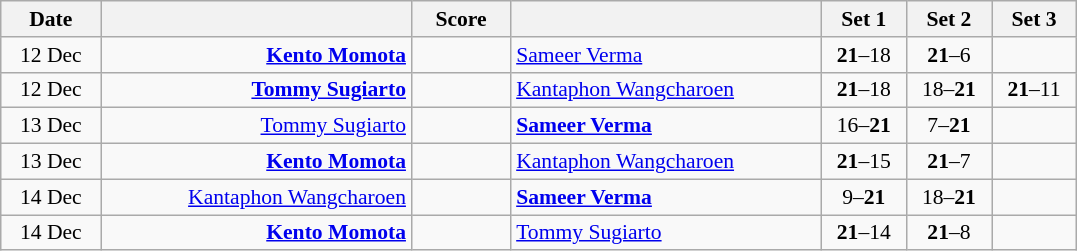<table class="wikitable" style="text-align: center; font-size:90% ">
<tr>
<th width="60">Date</th>
<th align="right" width="200"></th>
<th width="60">Score</th>
<th align="left" width="200"></th>
<th width="50">Set 1</th>
<th width="50">Set 2</th>
<th width="50">Set 3</th>
</tr>
<tr>
<td>12 Dec</td>
<td align="right"><strong><a href='#'>Kento Momota</a> </strong></td>
<td align="center"></td>
<td align="left"> <a href='#'>Sameer Verma</a></td>
<td><strong>21</strong>–18</td>
<td><strong>21</strong>–6</td>
<td></td>
</tr>
<tr>
<td>12 Dec</td>
<td align="right"><strong><a href='#'>Tommy Sugiarto</a> </strong></td>
<td align="center"></td>
<td align="left"> <a href='#'>Kantaphon Wangcharoen</a></td>
<td><strong>21</strong>–18</td>
<td>18–<strong>21</strong></td>
<td><strong>21</strong>–11</td>
</tr>
<tr>
<td>13 Dec</td>
<td align="right"><a href='#'>Tommy Sugiarto</a> </td>
<td align="center"></td>
<td align="left"><strong> <a href='#'>Sameer Verma</a></strong></td>
<td>16–<strong>21</strong></td>
<td>7–<strong>21</strong></td>
<td></td>
</tr>
<tr>
<td>13 Dec</td>
<td align="right"><strong><a href='#'>Kento Momota</a> </strong></td>
<td align="center"></td>
<td align="left"> <a href='#'>Kantaphon Wangcharoen</a></td>
<td><strong>21</strong>–15</td>
<td><strong>21</strong>–7</td>
<td></td>
</tr>
<tr>
<td>14 Dec</td>
<td align="right"><a href='#'>Kantaphon Wangcharoen</a> </td>
<td align="center"></td>
<td align="left"><strong> <a href='#'>Sameer Verma</a></strong></td>
<td>9–<strong>21</strong></td>
<td>18–<strong>21</strong></td>
<td></td>
</tr>
<tr>
<td>14 Dec</td>
<td align="right"><strong><a href='#'>Kento Momota</a> </strong></td>
<td align="center"></td>
<td align="left"> <a href='#'>Tommy Sugiarto</a></td>
<td><strong>21</strong>–14</td>
<td><strong>21</strong>–8</td>
<td></td>
</tr>
</table>
